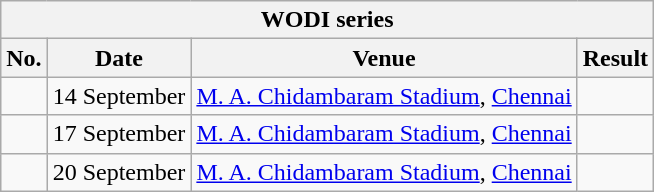<table class="wikitable">
<tr>
<th colspan="4">WODI series</th>
</tr>
<tr>
<th>No.</th>
<th>Date</th>
<th>Venue</th>
<th>Result</th>
</tr>
<tr>
<td></td>
<td>14 September</td>
<td><a href='#'>M. A. Chidambaram Stadium</a>, <a href='#'>Chennai</a></td>
<td></td>
</tr>
<tr>
<td></td>
<td>17 September</td>
<td><a href='#'>M. A. Chidambaram Stadium</a>, <a href='#'>Chennai</a></td>
<td></td>
</tr>
<tr>
<td></td>
<td>20 September</td>
<td><a href='#'>M. A. Chidambaram Stadium</a>, <a href='#'>Chennai</a></td>
<td></td>
</tr>
</table>
